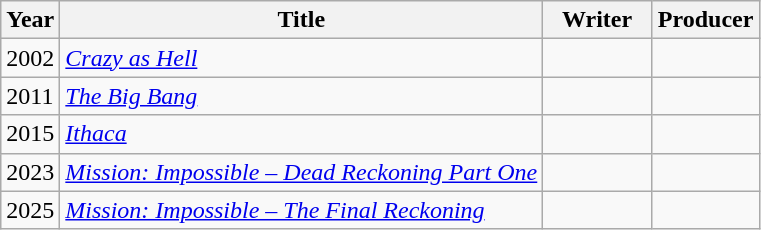<table class="wikitable">
<tr>
<th>Year</th>
<th>Title</th>
<th width=65>Writer</th>
<th width=65>Producer</th>
</tr>
<tr>
<td>2002</td>
<td><em><a href='#'>Crazy as Hell</a></em></td>
<td></td>
<td></td>
</tr>
<tr>
<td>2011</td>
<td><em><a href='#'>The Big Bang</a></em></td>
<td></td>
<td></td>
</tr>
<tr>
<td>2015</td>
<td><em><a href='#'>Ithaca</a></em></td>
<td></td>
<td></td>
</tr>
<tr>
<td>2023</td>
<td><em><a href='#'>Mission: Impossible – Dead Reckoning Part One</a></em></td>
<td></td>
<td></td>
</tr>
<tr>
<td>2025</td>
<td><em><a href='#'>Mission: Impossible – The Final Reckoning</a></em></td>
<td></td>
<td></td>
</tr>
</table>
